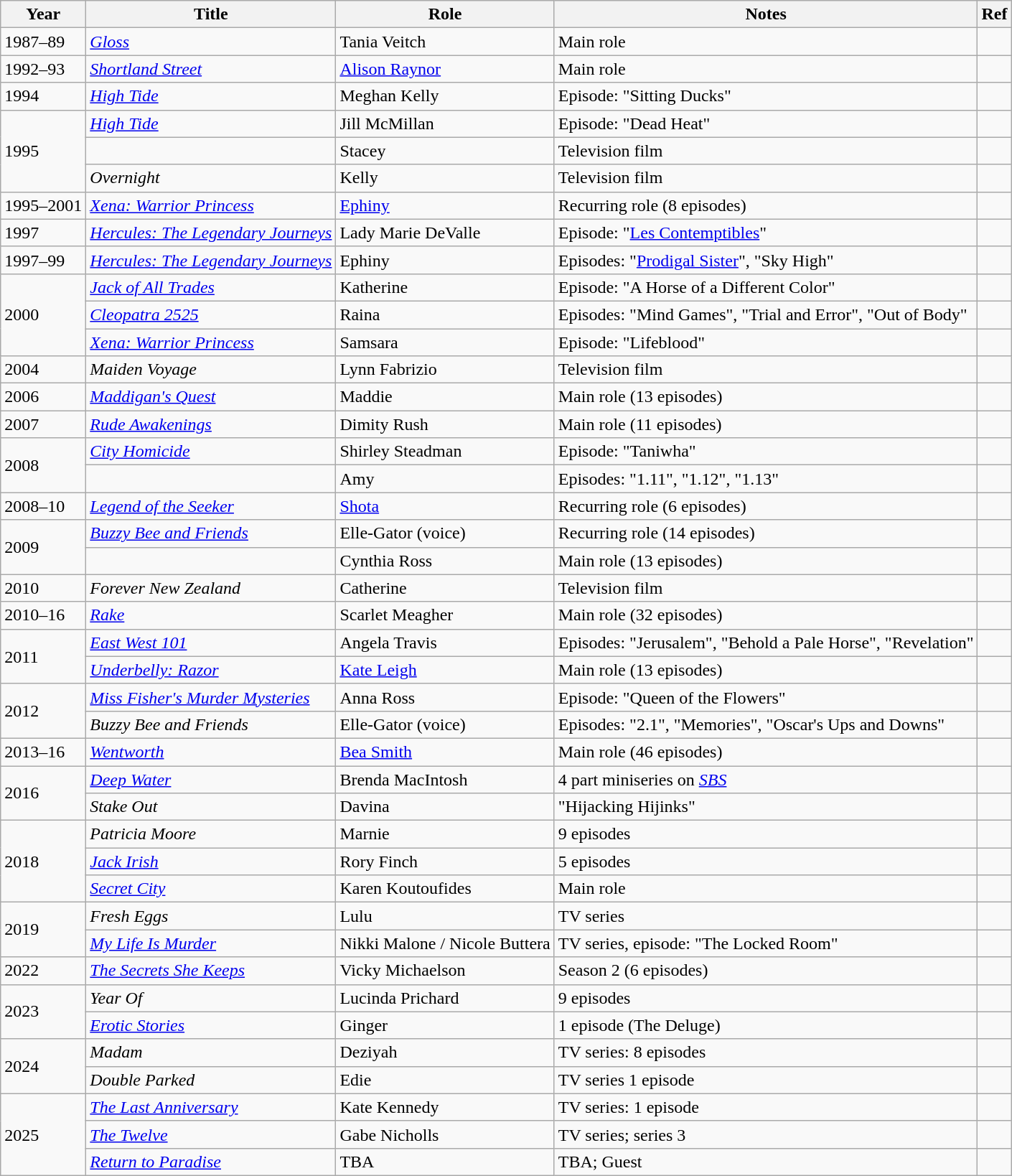<table class="wikitable sortable">
<tr>
<th>Year</th>
<th>Title</th>
<th>Role</th>
<th class="unsortable">Notes</th>
<th>Ref</th>
</tr>
<tr>
<td>1987–89</td>
<td><em><a href='#'>Gloss</a></em></td>
<td>Tania Veitch</td>
<td>Main role</td>
<td></td>
</tr>
<tr>
<td>1992–93</td>
<td><em><a href='#'>Shortland Street</a></em></td>
<td><a href='#'>Alison Raynor</a></td>
<td>Main role</td>
<td></td>
</tr>
<tr>
<td>1994</td>
<td><em><a href='#'>High Tide</a></em></td>
<td>Meghan Kelly</td>
<td>Episode: "Sitting Ducks"</td>
<td></td>
</tr>
<tr>
<td rowspan="3">1995</td>
<td><em><a href='#'>High Tide</a></em></td>
<td>Jill McMillan</td>
<td>Episode: "Dead Heat"</td>
<td></td>
</tr>
<tr>
<td><em></em></td>
<td>Stacey</td>
<td>Television film</td>
<td></td>
</tr>
<tr>
<td><em>Overnight</em></td>
<td>Kelly</td>
<td>Television film</td>
<td></td>
</tr>
<tr>
<td>1995–2001</td>
<td><em><a href='#'>Xena: Warrior Princess</a></em></td>
<td><a href='#'>Ephiny</a></td>
<td>Recurring role (8 episodes)</td>
<td></td>
</tr>
<tr>
<td>1997</td>
<td><em><a href='#'>Hercules: The Legendary Journeys</a></em></td>
<td>Lady Marie DeValle</td>
<td>Episode: "<a href='#'>Les Contemptibles</a>"</td>
<td></td>
</tr>
<tr>
<td>1997–99</td>
<td><em><a href='#'>Hercules: The Legendary Journeys</a></em></td>
<td>Ephiny</td>
<td>Episodes: "<a href='#'>Prodigal Sister</a>", "Sky High"</td>
<td></td>
</tr>
<tr>
<td rowspan="3">2000</td>
<td><em><a href='#'>Jack of All Trades</a></em></td>
<td>Katherine</td>
<td>Episode: "A Horse of a Different Color"</td>
<td></td>
</tr>
<tr>
<td><em><a href='#'>Cleopatra 2525</a></em></td>
<td>Raina</td>
<td>Episodes: "Mind Games", "Trial and Error", "Out of Body"</td>
<td></td>
</tr>
<tr>
<td><em><a href='#'>Xena: Warrior Princess</a></em></td>
<td>Samsara</td>
<td>Episode: "Lifeblood"</td>
<td></td>
</tr>
<tr>
<td>2004</td>
<td><em>Maiden Voyage</em></td>
<td>Lynn Fabrizio</td>
<td>Television film</td>
<td></td>
</tr>
<tr>
<td>2006</td>
<td><em><a href='#'>Maddigan's Quest</a></em></td>
<td>Maddie</td>
<td>Main role (13 episodes)</td>
<td></td>
</tr>
<tr>
<td>2007</td>
<td><em><a href='#'>Rude Awakenings</a></em></td>
<td>Dimity Rush</td>
<td>Main role (11 episodes)</td>
<td></td>
</tr>
<tr>
<td rowspan="2">2008</td>
<td><em><a href='#'>City Homicide</a></em></td>
<td>Shirley Steadman</td>
<td>Episode: "Taniwha"</td>
<td></td>
</tr>
<tr>
<td><em></em></td>
<td>Amy</td>
<td>Episodes: "1.11", "1.12", "1.13"</td>
<td></td>
</tr>
<tr>
<td>2008–10</td>
<td><em><a href='#'>Legend of the Seeker</a></em></td>
<td><a href='#'>Shota</a></td>
<td>Recurring role (6 episodes)</td>
<td></td>
</tr>
<tr>
<td rowspan="2">2009</td>
<td><em><a href='#'>Buzzy Bee and Friends</a></em></td>
<td>Elle-Gator (voice)</td>
<td>Recurring role (14 episodes)</td>
<td></td>
</tr>
<tr>
<td><em></em></td>
<td>Cynthia Ross</td>
<td>Main role (13 episodes)</td>
<td></td>
</tr>
<tr>
<td>2010</td>
<td><em>Forever New Zealand</em></td>
<td>Catherine</td>
<td>Television film</td>
<td></td>
</tr>
<tr>
<td>2010–16</td>
<td><em><a href='#'>Rake</a></em></td>
<td>Scarlet Meagher</td>
<td>Main role (32 episodes)</td>
<td></td>
</tr>
<tr>
<td rowspan="2">2011</td>
<td><em><a href='#'>East West 101</a></em></td>
<td>Angela Travis</td>
<td>Episodes: "Jerusalem", "Behold a Pale Horse", "Revelation"</td>
<td></td>
</tr>
<tr>
<td><em><a href='#'>Underbelly: Razor</a></em></td>
<td><a href='#'>Kate Leigh</a></td>
<td>Main role (13 episodes)</td>
<td></td>
</tr>
<tr>
<td rowspan="2">2012</td>
<td><em><a href='#'>Miss Fisher's Murder Mysteries</a></em></td>
<td>Anna Ross</td>
<td>Episode: "Queen of the Flowers"</td>
<td></td>
</tr>
<tr>
<td><em>Buzzy Bee and Friends</em></td>
<td>Elle-Gator (voice)</td>
<td>Episodes: "2.1", "Memories", "Oscar's Ups and Downs"</td>
<td></td>
</tr>
<tr>
<td>2013–16</td>
<td><em><a href='#'>Wentworth</a></em></td>
<td><a href='#'>Bea Smith</a></td>
<td>Main role (46 episodes)</td>
<td></td>
</tr>
<tr>
<td rowspan="2">2016</td>
<td><em><a href='#'>Deep Water</a></em></td>
<td>Brenda MacIntosh</td>
<td>4 part miniseries on <em><a href='#'>SBS</a></em></td>
<td></td>
</tr>
<tr>
<td><em>Stake Out</em></td>
<td>Davina</td>
<td>"Hijacking Hijinks"</td>
<td></td>
</tr>
<tr>
<td rowspan="3">2018</td>
<td><em>Patricia Moore</em></td>
<td>Marnie</td>
<td>9 episodes</td>
<td></td>
</tr>
<tr>
<td><em><a href='#'>Jack Irish</a></em></td>
<td>Rory Finch</td>
<td>5 episodes</td>
<td></td>
</tr>
<tr>
<td><em><a href='#'>Secret City</a></em></td>
<td>Karen Koutoufides</td>
<td>Main role</td>
<td></td>
</tr>
<tr>
<td rowspan="2">2019</td>
<td><em>Fresh Eggs</em></td>
<td>Lulu</td>
<td>TV series</td>
<td></td>
</tr>
<tr>
<td><em><a href='#'>My Life Is Murder</a></em></td>
<td>Nikki Malone / Nicole Buttera</td>
<td>TV series, episode: "The Locked Room"</td>
<td></td>
</tr>
<tr>
<td>2022</td>
<td><em><a href='#'>The Secrets She Keeps</a></em></td>
<td>Vicky Michaelson</td>
<td>Season 2 (6 episodes)</td>
<td><em></em></td>
</tr>
<tr>
<td rowspan="2">2023</td>
<td><em>Year Of</em></td>
<td>Lucinda Prichard</td>
<td>9 episodes</td>
<td></td>
</tr>
<tr>
<td><em><a href='#'>Erotic Stories</a></em></td>
<td>Ginger</td>
<td>1 episode (The Deluge)</td>
<td><em></em> </td>
</tr>
<tr>
<td rowspan="2">2024</td>
<td><em>Madam</em></td>
<td>Deziyah</td>
<td>TV series: 8 episodes</td>
<td></td>
</tr>
<tr>
<td><em>Double Parked</em></td>
<td>Edie</td>
<td>TV series 1 episode</td>
<td></td>
</tr>
<tr>
<td rowspan="3">2025</td>
<td><em><a href='#'>The Last Anniversary</a></em></td>
<td>Kate Kennedy</td>
<td>TV series: 1 episode</td>
<td></td>
</tr>
<tr>
<td><a href='#'><em>The Twelve</em></a></td>
<td>Gabe Nicholls</td>
<td>TV series; series 3</td>
<td></td>
</tr>
<tr>
<td><a href='#'><em>Return to Paradise</em></a></td>
<td>TBA</td>
<td>TBA; Guest</td>
<td></td>
</tr>
</table>
